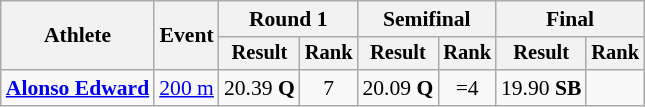<table class=wikitable style="font-size:90%">
<tr>
<th rowspan="2">Athlete</th>
<th rowspan="2">Event</th>
<th colspan="2">Round 1</th>
<th colspan="2">Semifinal</th>
<th colspan="2">Final</th>
</tr>
<tr style="font-size:95%">
<th>Result</th>
<th>Rank</th>
<th>Result</th>
<th>Rank</th>
<th>Result</th>
<th>Rank</th>
</tr>
<tr align=center>
<td align=left><strong><a href='#'>Alonso Edward</a></strong></td>
<td align=left><a href='#'>200 m</a></td>
<td>20.39 <strong>Q</strong></td>
<td>7</td>
<td>20.09 <strong>Q</strong></td>
<td>=4</td>
<td>19.90 <strong>SB</strong></td>
<td></td>
</tr>
</table>
